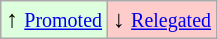<table class="wikitable" align="center">
<tr>
<td style="background:#ddffdd">↑ <small><a href='#'>Promoted</a></small></td>
<td style="background:#ffcccc">↓ <small><a href='#'>Relegated</a></small></td>
</tr>
</table>
